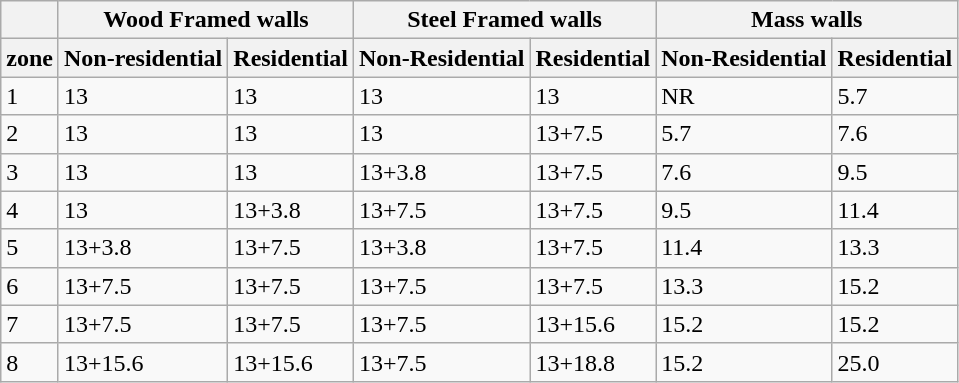<table class="wikitable mw-collapsible">
<tr>
<th></th>
<th colspan="2">Wood Framed walls</th>
<th colspan="2">Steel Framed walls</th>
<th colspan="2">Mass walls</th>
</tr>
<tr>
<th>zone</th>
<th>Non-residential</th>
<th>Residential</th>
<th>Non-Residential</th>
<th>Residential</th>
<th>Non-Residential</th>
<th>Residential</th>
</tr>
<tr>
<td>1</td>
<td>13</td>
<td>13</td>
<td>13</td>
<td>13</td>
<td>NR</td>
<td>5.7</td>
</tr>
<tr>
<td>2</td>
<td>13</td>
<td>13</td>
<td>13</td>
<td>13+7.5</td>
<td>5.7</td>
<td>7.6</td>
</tr>
<tr>
<td>3</td>
<td>13</td>
<td>13</td>
<td>13+3.8</td>
<td>13+7.5</td>
<td>7.6</td>
<td>9.5</td>
</tr>
<tr>
<td>4</td>
<td>13</td>
<td>13+3.8</td>
<td>13+7.5</td>
<td>13+7.5</td>
<td>9.5</td>
<td>11.4</td>
</tr>
<tr>
<td>5</td>
<td>13+3.8</td>
<td>13+7.5</td>
<td>13+3.8</td>
<td>13+7.5</td>
<td>11.4</td>
<td>13.3</td>
</tr>
<tr>
<td>6</td>
<td>13+7.5</td>
<td>13+7.5</td>
<td>13+7.5</td>
<td>13+7.5</td>
<td>13.3</td>
<td>15.2</td>
</tr>
<tr>
<td>7</td>
<td>13+7.5</td>
<td>13+7.5</td>
<td>13+7.5</td>
<td>13+15.6</td>
<td>15.2</td>
<td>15.2</td>
</tr>
<tr>
<td>8</td>
<td>13+15.6</td>
<td>13+15.6</td>
<td>13+7.5</td>
<td>13+18.8</td>
<td>15.2</td>
<td>25.0</td>
</tr>
</table>
